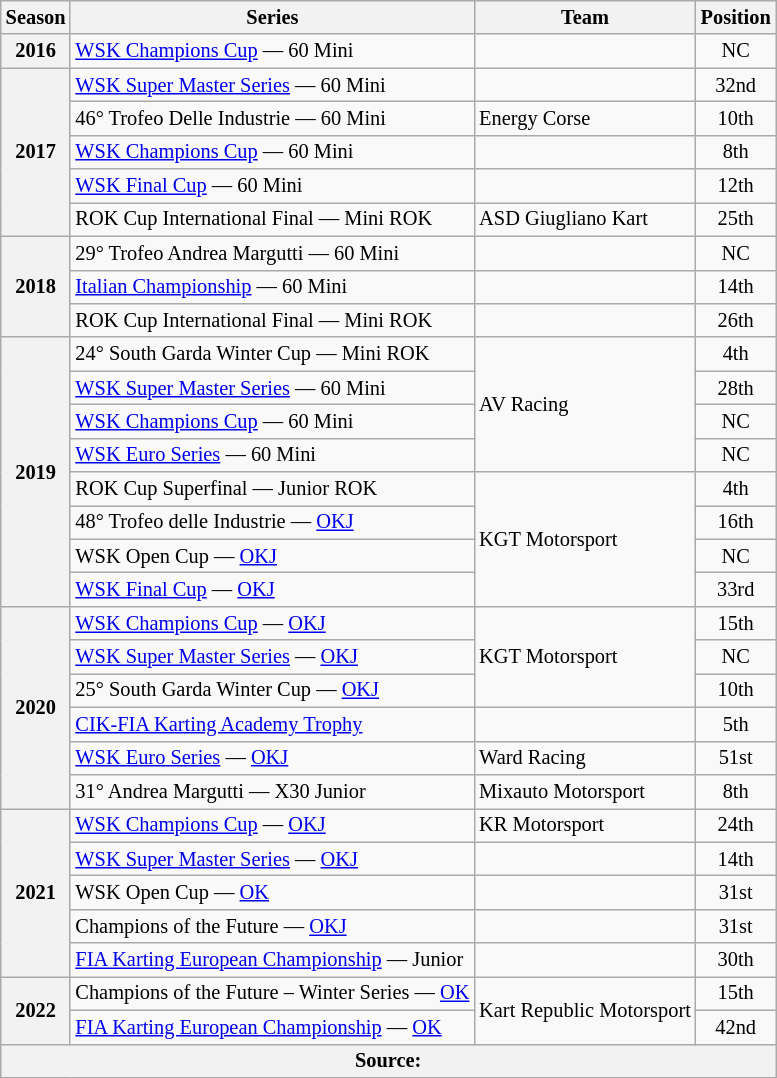<table class="wikitable" style="font-size: 85%; text-align:center">
<tr>
<th>Season</th>
<th>Series</th>
<th>Team</th>
<th>Position</th>
</tr>
<tr>
<th>2016</th>
<td align="left"><a href='#'>WSK Champions Cup</a> — 60 Mini</td>
<td align="left"></td>
<td>NC</td>
</tr>
<tr>
<th rowspan="5">2017</th>
<td align="left"><a href='#'>WSK Super Master Series</a> — 60 Mini</td>
<td align="left"></td>
<td>32nd</td>
</tr>
<tr>
<td align="left">46° Trofeo Delle Industrie — 60 Mini</td>
<td align="left">Energy Corse</td>
<td>10th</td>
</tr>
<tr>
<td align="left"><a href='#'>WSK Champions Cup</a> — 60 Mini</td>
<td align="left"></td>
<td>8th</td>
</tr>
<tr>
<td align="left"><a href='#'>WSK Final Cup</a> — 60 Mini</td>
<td align="left"></td>
<td>12th</td>
</tr>
<tr>
<td align="left">ROK Cup International Final — Mini ROK</td>
<td align="left">ASD Giugliano Kart</td>
<td>25th</td>
</tr>
<tr>
<th rowspan="3">2018</th>
<td align="left">29° Trofeo Andrea Margutti — 60 Mini</td>
<td align="left"></td>
<td>NC</td>
</tr>
<tr>
<td align="left"><a href='#'>Italian Championship</a> — 60 Mini</td>
<td align="left"></td>
<td>14th</td>
</tr>
<tr>
<td align="left">ROK Cup International Final — Mini ROK</td>
<td align="left"></td>
<td>26th</td>
</tr>
<tr>
<th rowspan="8">2019</th>
<td align="left">24° South Garda Winter Cup — Mini ROK</td>
<td rowspan="4"  align="left">AV Racing</td>
<td>4th</td>
</tr>
<tr>
<td align="left"><a href='#'>WSK Super Master Series</a> — 60 Mini</td>
<td>28th</td>
</tr>
<tr>
<td align="left"><a href='#'>WSK Champions Cup</a> — 60 Mini</td>
<td>NC</td>
</tr>
<tr>
<td align="left"><a href='#'>WSK Euro Series</a> — 60 Mini</td>
<td>NC</td>
</tr>
<tr>
<td align="left">ROK Cup Superfinal — Junior ROK</td>
<td rowspan="4"  align="left">KGT Motorsport</td>
<td>4th</td>
</tr>
<tr>
<td align="left">48° Trofeo delle Industrie — <a href='#'>OKJ</a></td>
<td>16th</td>
</tr>
<tr>
<td align="left">WSK Open Cup — <a href='#'>OKJ</a></td>
<td>NC</td>
</tr>
<tr>
<td align="left"><a href='#'>WSK Final Cup</a> — <a href='#'>OKJ</a></td>
<td>33rd</td>
</tr>
<tr>
<th rowspan="6">2020</th>
<td align="left"><a href='#'>WSK Champions Cup</a> — <a href='#'>OKJ</a></td>
<td rowspan="3"  align="left">KGT Motorsport</td>
<td>15th</td>
</tr>
<tr>
<td align="left"><a href='#'>WSK Super Master Series</a> — <a href='#'>OKJ</a></td>
<td>NC</td>
</tr>
<tr>
<td align="left">25° South Garda Winter Cup — <a href='#'>OKJ</a></td>
<td>10th</td>
</tr>
<tr>
<td align="left"><a href='#'>CIK-FIA Karting Academy Trophy</a></td>
<td align="left"></td>
<td>5th</td>
</tr>
<tr>
<td align="left"><a href='#'>WSK Euro Series</a> — <a href='#'>OKJ</a></td>
<td align="left">Ward Racing</td>
<td>51st</td>
</tr>
<tr>
<td align="left">31° Andrea Margutti — X30 Junior</td>
<td align="left">Mixauto Motorsport</td>
<td>8th</td>
</tr>
<tr>
<th rowspan="5">2021</th>
<td align="left"><a href='#'>WSK Champions Cup</a> — <a href='#'>OKJ</a></td>
<td align="left">KR Motorsport</td>
<td>24th</td>
</tr>
<tr>
<td align="left"><a href='#'>WSK Super Master Series</a> — <a href='#'>OKJ</a></td>
<td align="left"></td>
<td>14th</td>
</tr>
<tr>
<td align="left">WSK Open Cup — <a href='#'>OK</a></td>
<td align="left"></td>
<td>31st</td>
</tr>
<tr>
<td align="left">Champions of the Future — <a href='#'>OKJ</a></td>
<td align="left"></td>
<td>31st</td>
</tr>
<tr>
<td align="left"><a href='#'>FIA Karting European Championship</a> — Junior</td>
<td align="left"></td>
<td>30th</td>
</tr>
<tr>
<th rowspan="2">2022</th>
<td align="left">Champions of the Future – Winter Series — <a href='#'>OK</a></td>
<td rowspan="2"  align="left">Kart Republic Motorsport</td>
<td>15th</td>
</tr>
<tr>
<td align="left"><a href='#'>FIA Karting European Championship</a> — <a href='#'>OK</a></td>
<td>42nd</td>
</tr>
<tr>
<th colspan="4">Source:</th>
</tr>
</table>
